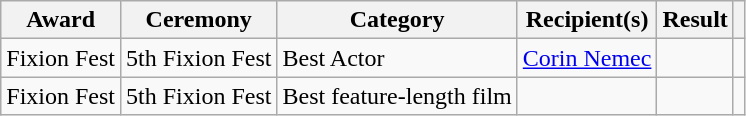<table class="wikitable sortable plainrowheaders">
<tr>
<th scope="col">Award</th>
<th scope="col">Ceremony</th>
<th scope="col">Category</th>
<th scope="col">Recipient(s)</th>
<th scope="col">Result</th>
<th scope="col" class="unsortable"></th>
</tr>
<tr>
<td>Fixion Fest</td>
<td>5th Fixion Fest</td>
<td>Best Actor</td>
<td><a href='#'>Corin Nemec</a></td>
<td></td>
<td align=center></td>
</tr>
<tr>
<td>Fixion Fest</td>
<td>5th Fixion Fest</td>
<td>Best feature-length film</td>
<td></td>
<td></td>
<td align=center></td>
</tr>
</table>
